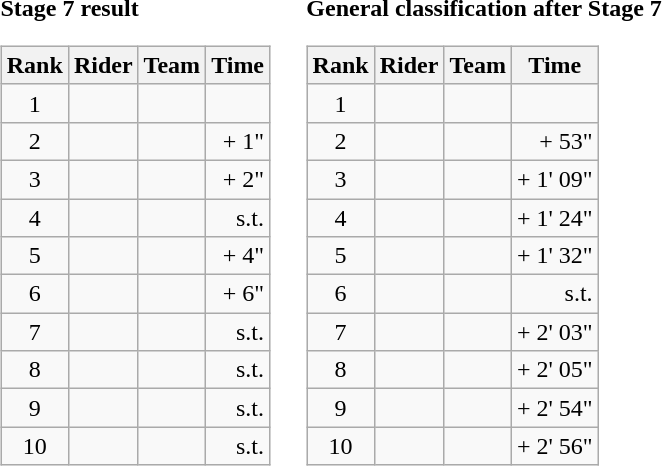<table>
<tr>
<td><strong>Stage 7 result</strong><br><table class="wikitable">
<tr>
<th scope="col">Rank</th>
<th scope="col">Rider</th>
<th scope="col">Team</th>
<th scope="col">Time</th>
</tr>
<tr>
<td style="text-align:center;">1</td>
<td></td>
<td></td>
<td style="text-align:right;"></td>
</tr>
<tr>
<td style="text-align:center;">2</td>
<td></td>
<td></td>
<td style="text-align:right;">+ 1"</td>
</tr>
<tr>
<td style="text-align:center;">3</td>
<td></td>
<td></td>
<td style="text-align:right;">+ 2"</td>
</tr>
<tr>
<td style="text-align:center;">4</td>
<td></td>
<td></td>
<td style="text-align:right;">s.t.</td>
</tr>
<tr>
<td style="text-align:center;">5</td>
<td></td>
<td></td>
<td style="text-align:right;">+ 4"</td>
</tr>
<tr>
<td style="text-align:center;">6</td>
<td></td>
<td></td>
<td style="text-align:right;">+ 6"</td>
</tr>
<tr>
<td style="text-align:center;">7</td>
<td></td>
<td></td>
<td style="text-align:right;">s.t.</td>
</tr>
<tr>
<td style="text-align:center;">8</td>
<td></td>
<td></td>
<td style="text-align:right;">s.t.</td>
</tr>
<tr>
<td style="text-align:center;">9</td>
<td></td>
<td></td>
<td style="text-align:right;">s.t.</td>
</tr>
<tr>
<td style="text-align:center;">10</td>
<td></td>
<td></td>
<td style="text-align:right;">s.t.</td>
</tr>
</table>
</td>
<td></td>
<td><strong>General classification after Stage 7</strong><br><table class="wikitable">
<tr>
<th scope="col">Rank</th>
<th scope="col">Rider</th>
<th scope="col">Team</th>
<th scope="col">Time</th>
</tr>
<tr>
<td style="text-align:center;">1</td>
<td></td>
<td></td>
<td style="text-align:right;"></td>
</tr>
<tr>
<td style="text-align:center;">2</td>
<td></td>
<td></td>
<td style="text-align:right;">+ 53"</td>
</tr>
<tr>
<td style="text-align:center;">3</td>
<td></td>
<td></td>
<td style="text-align:right;">+ 1' 09"</td>
</tr>
<tr>
<td style="text-align:center;">4</td>
<td></td>
<td></td>
<td style="text-align:right;">+ 1' 24"</td>
</tr>
<tr>
<td style="text-align:center;">5</td>
<td></td>
<td></td>
<td style="text-align:right;">+ 1' 32"</td>
</tr>
<tr>
<td style="text-align:center;">6</td>
<td></td>
<td></td>
<td style="text-align:right;">s.t.</td>
</tr>
<tr>
<td style="text-align:center;">7</td>
<td></td>
<td></td>
<td style="text-align:right;">+ 2' 03"</td>
</tr>
<tr>
<td style="text-align:center;">8</td>
<td></td>
<td></td>
<td style="text-align:right;">+ 2' 05"</td>
</tr>
<tr>
<td style="text-align:center;">9</td>
<td></td>
<td></td>
<td style="text-align:right;">+ 2' 54"</td>
</tr>
<tr>
<td style="text-align:center;">10</td>
<td></td>
<td></td>
<td style="text-align:right;">+ 2' 56"</td>
</tr>
</table>
</td>
</tr>
</table>
